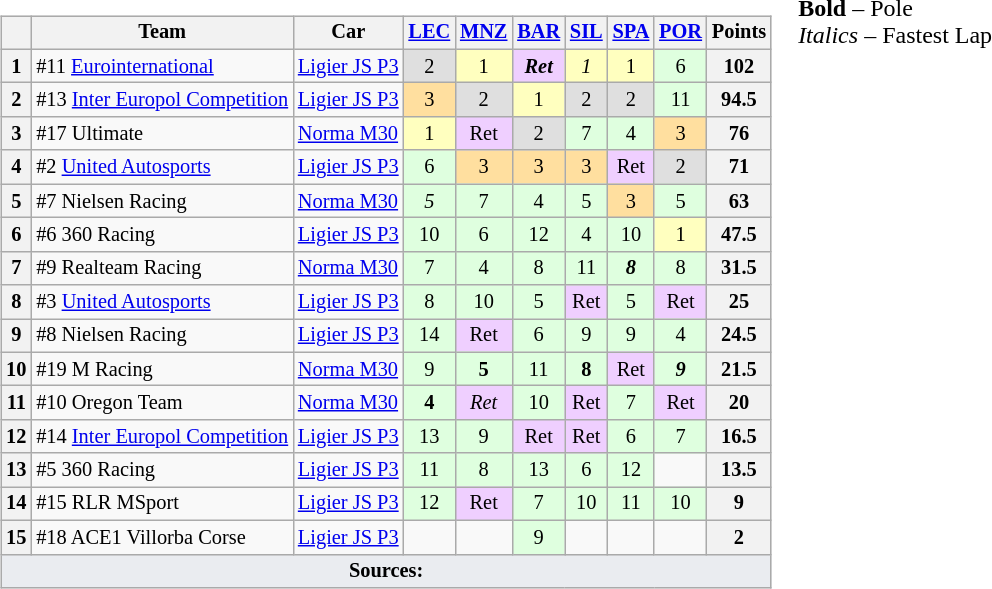<table>
<tr>
<td valign="top"><br><table class="wikitable" style="font-size: 85%; text-align:center;">
<tr>
<th></th>
<th>Team</th>
<th>Car</th>
<th><a href='#'>LEC</a><br></th>
<th><a href='#'>MNZ</a><br></th>
<th><a href='#'>BAR</a><br></th>
<th><a href='#'>SIL</a><br></th>
<th><a href='#'>SPA</a><br></th>
<th><a href='#'>POR</a><br></th>
<th>Points</th>
</tr>
<tr>
<th>1</th>
<td align=left> #11 <a href='#'>Eurointernational</a></td>
<td align=left><a href='#'>Ligier JS P3</a></td>
<td style="background:#dfdfdf;">2</td>
<td style="background:#ffffbf;">1</td>
<td style="background:#efcfff;"><strong><em>Ret</em></strong></td>
<td style="background:#ffffbf;"><em>1</em></td>
<td style="background:#ffffbf;">1</td>
<td style="background:#dfffdf;">6</td>
<th>102</th>
</tr>
<tr>
<th>2</th>
<td align=left> #13 <a href='#'>Inter Europol Competition</a></td>
<td align=left><a href='#'>Ligier JS P3</a></td>
<td style="background:#ffdf9f;">3</td>
<td style="background:#dfdfdf;">2</td>
<td style="background:#ffffbf;">1</td>
<td style="background:#dfdfdf;">2</td>
<td style="background:#dfdfdf;">2</td>
<td style="background:#dfffdf;">11</td>
<th>94.5</th>
</tr>
<tr>
<th>3</th>
<td align=left> #17 Ultimate</td>
<td align=left><a href='#'>Norma M30</a></td>
<td style="background:#ffffbf;">1</td>
<td style="background:#efcfff;">Ret</td>
<td style="background:#dfdfdf;">2</td>
<td style="background:#dfffdf;">7</td>
<td style="background:#dfffdf;">4</td>
<td style="background:#ffdf9f;">3</td>
<th>76</th>
</tr>
<tr>
<th>4</th>
<td align=left> #2 <a href='#'>United Autosports</a></td>
<td align=left><a href='#'>Ligier JS P3</a></td>
<td style="background:#dfffdf;">6</td>
<td style="background:#ffdf9f;">3</td>
<td style="background:#ffdf9f;">3</td>
<td style="background:#ffdf9f;">3</td>
<td style="background:#efcfff;">Ret</td>
<td style="background:#dfdfdf;">2</td>
<th>71</th>
</tr>
<tr>
<th>5</th>
<td align=left> #7 Nielsen Racing</td>
<td align=left><a href='#'>Norma M30</a></td>
<td style="background:#dfffdf;"><em>5</em></td>
<td style="background:#dfffdf;">7</td>
<td style="background:#dfffdf;">4</td>
<td style="background:#dfffdf;">5</td>
<td style="background:#ffdf9f;">3</td>
<td style="background:#dfffdf;">5</td>
<th>63</th>
</tr>
<tr>
<th>6</th>
<td align=left> #6 360 Racing</td>
<td align=left><a href='#'>Ligier JS P3</a></td>
<td style="background:#dfffdf;">10</td>
<td style="background:#dfffdf;">6</td>
<td style="background:#dfffdf;">12</td>
<td style="background:#dfffdf;">4</td>
<td style="background:#dfffdf;">10</td>
<td style="background:#ffffbf;">1</td>
<th>47.5</th>
</tr>
<tr>
<th>7</th>
<td align=left> #9 Realteam Racing</td>
<td align=left><a href='#'>Norma M30</a></td>
<td style="background:#dfffdf;">7</td>
<td style="background:#dfffdf;">4</td>
<td style="background:#dfffdf;">8</td>
<td style="background:#dfffdf;">11</td>
<td style="background:#dfffdf;"><strong><em>8</em></strong></td>
<td style="background:#dfffdf;">8</td>
<th>31.5</th>
</tr>
<tr>
<th>8</th>
<td align=left> #3 <a href='#'>United Autosports</a></td>
<td align=left><a href='#'>Ligier JS P3</a></td>
<td style="background:#dfffdf;">8</td>
<td style="background:#dfffdf;">10</td>
<td style="background:#dfffdf;">5</td>
<td style="background:#efcfff;">Ret</td>
<td style="background:#dfffdf;">5</td>
<td style="background:#efcfff;">Ret</td>
<th>25</th>
</tr>
<tr>
<th>9</th>
<td align=left> #8 Nielsen Racing</td>
<td align=left><a href='#'>Ligier JS P3</a></td>
<td style="background:#dfffdf;">14</td>
<td style="background:#efcfff;">Ret</td>
<td style="background:#dfffdf;">6</td>
<td style="background:#dfffdf;">9</td>
<td style="background:#dfffdf;">9</td>
<td style="background:#dfffdf;">4</td>
<th>24.5</th>
</tr>
<tr>
<th>10</th>
<td align=left> #19 M Racing</td>
<td align=left><a href='#'>Norma M30</a></td>
<td style="background:#dfffdf;">9</td>
<td style="background:#dfffdf;"><strong>5</strong></td>
<td style="background:#dfffdf;">11</td>
<td style="background:#dfffdf;"><strong>8</strong></td>
<td style="background:#efcfff;">Ret</td>
<td style="background:#dfffdf;"><strong><em>9</em></strong></td>
<th>21.5</th>
</tr>
<tr>
<th>11</th>
<td align=left> #10 Oregon Team</td>
<td align=left><a href='#'>Norma M30</a></td>
<td style="background:#dfffdf;"><strong>4</strong></td>
<td style="background:#efcfff;"><em>Ret</em></td>
<td style="background:#dfffdf;">10</td>
<td style="background:#efcfff;">Ret</td>
<td style="background:#dfffdf;">7</td>
<td style="background:#efcfff;">Ret</td>
<th>20</th>
</tr>
<tr>
<th>12</th>
<td align=left> #14 <a href='#'>Inter Europol Competition</a></td>
<td align=left><a href='#'>Ligier JS P3</a></td>
<td style="background:#dfffdf;">13</td>
<td style="background:#dfffdf;">9</td>
<td style="background:#efcfff;">Ret</td>
<td style="background:#efcfff;">Ret</td>
<td style="background:#dfffdf;">6</td>
<td style="background:#dfffdf;">7</td>
<th>16.5</th>
</tr>
<tr>
<th>13</th>
<td align=left> #5 360 Racing</td>
<td align=left><a href='#'>Ligier JS P3</a></td>
<td style="background:#dfffdf;">11</td>
<td style="background:#dfffdf;">8</td>
<td style="background:#dfffdf;">13</td>
<td style="background:#dfffdf;">6</td>
<td style="background:#dfffdf;">12</td>
<td></td>
<th>13.5</th>
</tr>
<tr>
<th>14</th>
<td align=left> #15 RLR MSport</td>
<td align=left><a href='#'>Ligier JS P3</a></td>
<td style="background:#dfffdf;">12</td>
<td style="background:#efcfff;">Ret</td>
<td style="background:#dfffdf;">7</td>
<td style="background:#dfffdf;">10</td>
<td style="background:#dfffdf;">11</td>
<td style="background:#dfffdf;">10</td>
<th>9</th>
</tr>
<tr>
<th>15</th>
<td align=left> #18 ACE1 Villorba Corse</td>
<td align=left><a href='#'>Ligier JS P3</a></td>
<td></td>
<td></td>
<td style="background:#dfffdf;">9</td>
<td></td>
<td></td>
<td></td>
<th>2</th>
</tr>
<tr class="sortbottom">
<td colspan="10" style="background-color:#EAECF0;text-align:center"><strong>Sources:</strong></td>
</tr>
</table>
</td>
<td valign="top"><br>
<span><strong>Bold</strong> – Pole<br><em>Italics</em> – Fastest Lap</span></td>
</tr>
</table>
